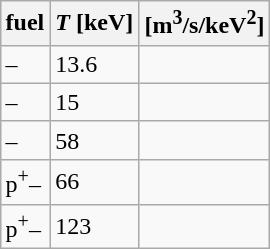<table class="wikitable" style="margin:auto;">
<tr>
<th>fuel</th>
<th><em>T</em> [keV]</th>
<th> [m<sup>3</sup>/s/keV<sup>2</sup>]</th>
</tr>
<tr>
<td>–</td>
<td>13.6</td>
<td></td>
</tr>
<tr>
<td>–</td>
<td>15</td>
<td></td>
</tr>
<tr>
<td>–</td>
<td>58</td>
<td></td>
</tr>
<tr>
<td>p<sup>+</sup>–</td>
<td>66</td>
<td></td>
</tr>
<tr>
<td>p<sup>+</sup>–</td>
<td>123</td>
<td></td>
</tr>
</table>
